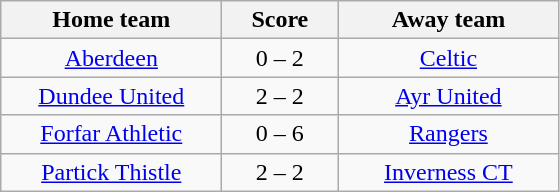<table class="wikitable" style="text-align: center">
<tr>
<th width=140>Home team</th>
<th width=70>Score</th>
<th width=140>Away team</th>
</tr>
<tr>
<td><a href='#'>Aberdeen</a></td>
<td>0 – 2</td>
<td><a href='#'>Celtic</a></td>
</tr>
<tr>
<td><a href='#'>Dundee United</a></td>
<td>2 – 2</td>
<td><a href='#'>Ayr United</a></td>
</tr>
<tr>
<td><a href='#'>Forfar Athletic</a></td>
<td>0 – 6</td>
<td><a href='#'>Rangers</a></td>
</tr>
<tr>
<td><a href='#'>Partick Thistle</a></td>
<td>2 – 2</td>
<td><a href='#'>Inverness CT</a></td>
</tr>
</table>
